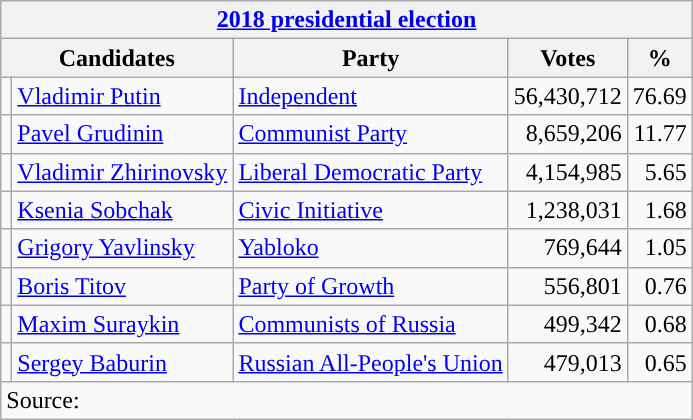<table class=wikitable style=text-align:right>
<tr>
<th colspan=5><a href='#'>2018 presidential election</a></th>
</tr>
<tr>
<th colspan=2>Candidates</th>
<th>Party</th>
<th>Votes</th>
<th>%</th>
</tr>
<tr>
<td style="background:"></td>
<td align="left"><a href='#'>Vladimir Putin</a></td>
<td align="left"><a href='#'>Independent</a></td>
<td>56,430,712</td>
<td>76.69</td>
</tr>
<tr>
<td style="background:"></td>
<td align=left><a href='#'>Pavel Grudinin</a></td>
<td align=left><a href='#'>Communist Party</a></td>
<td>8,659,206</td>
<td>11.77</td>
</tr>
<tr>
<td style="background:"></td>
<td align=left><a href='#'>Vladimir Zhirinovsky</a></td>
<td align=left><a href='#'>Liberal Democratic Party</a></td>
<td>4,154,985</td>
<td>5.65</td>
</tr>
<tr>
<td style="background:"></td>
<td align="left"><a href='#'>Ksenia Sobchak</a></td>
<td align="left"><a href='#'>Civic Initiative</a></td>
<td>1,238,031</td>
<td>1.68</td>
</tr>
<tr>
<td style="background:"></td>
<td align="left"><a href='#'>Grigory Yavlinsky</a></td>
<td align="left"><a href='#'>Yabloko</a></td>
<td>769,644</td>
<td>1.05</td>
</tr>
<tr>
<td style="background:"></td>
<td align="left"><a href='#'>Boris Titov</a></td>
<td align="left"><a href='#'>Party of Growth</a></td>
<td>556,801</td>
<td>0.76</td>
</tr>
<tr>
<td style="background:"></td>
<td align="left"><a href='#'>Maxim Suraykin</a></td>
<td align="left"><a href='#'>Communists of Russia</a></td>
<td>499,342</td>
<td>0.68</td>
</tr>
<tr>
<td style="background:"></td>
<td align="left"><a href='#'>Sergey Baburin</a></td>
<td align="left"><a href='#'>Russian All-People's Union</a></td>
<td>479,013</td>
<td>0.65</td>
</tr>
<tr>
<td align=left colspan=5>Source: </td>
</tr>
</table>
